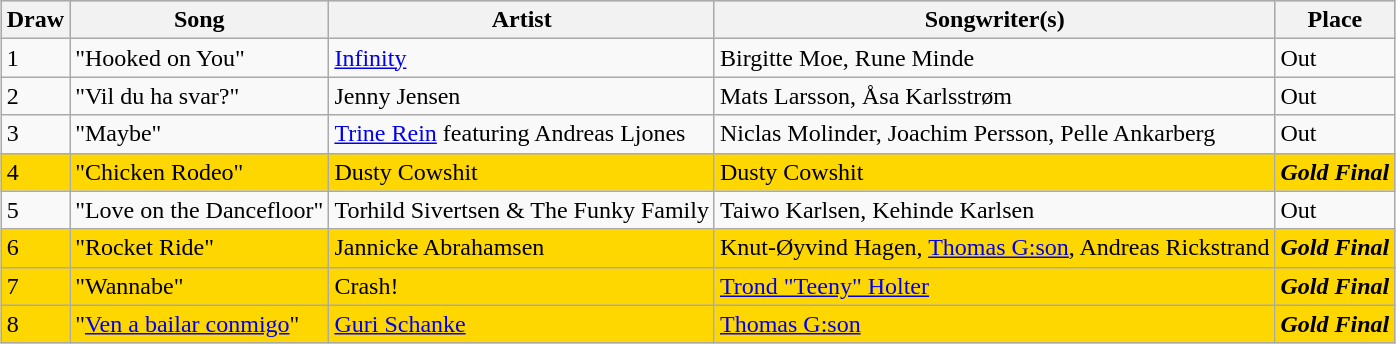<table class="sortable wikitable" style="margin: 1em auto 1em auto">
<tr bgcolor="#CCCCCC">
<th>Draw</th>
<th>Song</th>
<th>Artist</th>
<th>Songwriter(s)</th>
<th>Place</th>
</tr>
<tr>
<td>1</td>
<td>"Hooked on You"</td>
<td><a href='#'>Infinity</a></td>
<td>Birgitte Moe, Rune Minde</td>
<td>Out</td>
</tr>
<tr>
<td>2</td>
<td>"Vil du ha svar?"</td>
<td>Jenny Jensen</td>
<td>Mats Larsson, Åsa Karlsstrøm</td>
<td>Out</td>
</tr>
<tr>
<td>3</td>
<td>"Maybe"</td>
<td><a href='#'>Trine Rein</a> featuring Andreas Ljones</td>
<td>Niclas Molinder, Joachim Persson, Pelle Ankarberg</td>
<td>Out</td>
</tr>
<tr bgcolor="gold">
<td>4</td>
<td>"Chicken Rodeo"</td>
<td>Dusty Cowshit</td>
<td>Dusty Cowshit</td>
<td><strong><em>Gold Final</em></strong></td>
</tr>
<tr>
<td>5</td>
<td>"Love on the Dancefloor"</td>
<td>Torhild Sivertsen & The Funky Family</td>
<td>Taiwo Karlsen, Kehinde Karlsen</td>
<td>Out</td>
</tr>
<tr bgcolor="gold">
<td>6</td>
<td>"Rocket Ride"</td>
<td>Jannicke Abrahamsen</td>
<td>Knut-Øyvind Hagen, <a href='#'>Thomas G:son</a>, Andreas Rickstrand</td>
<td><strong><em>Gold Final</em></strong></td>
</tr>
<tr bgcolor="gold">
<td>7</td>
<td>"Wannabe"</td>
<td>Crash!</td>
<td><a href='#'>Trond "Teeny" Holter</a></td>
<td><strong><em>Gold Final</em></strong></td>
</tr>
<tr bgcolor="gold">
<td>8</td>
<td>"<a href='#'>Ven a bailar conmigo</a>"</td>
<td><a href='#'>Guri Schanke</a></td>
<td><a href='#'>Thomas G:son</a></td>
<td><strong><em>Gold Final</em></strong></td>
</tr>
</table>
